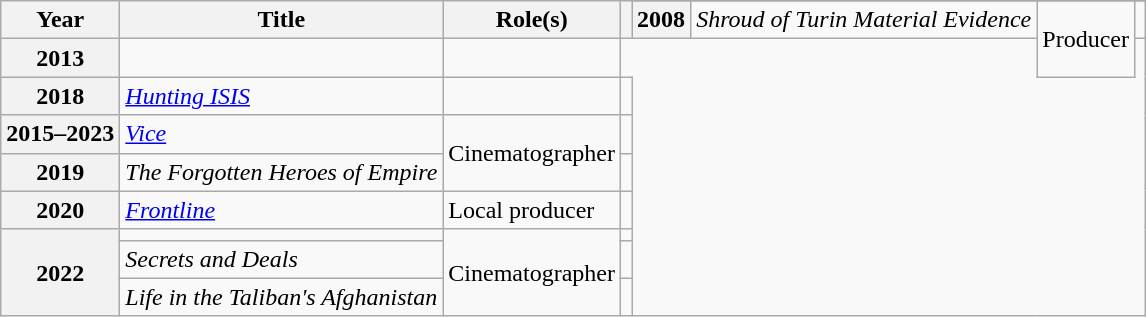<table class="wikitable sortable plainrowheaders">
<tr>
<th rowspan="2" scope="col">Year</th>
<th rowspan="2" scope="col">Title</th>
<th rowspan="2" scope="col">Role(s)</th>
<th rowspan="2" scope="col" class="unsortable"></th>
</tr>
<tr>
<th style="text-align:center;" scope="row">2008</th>
<td><em>Shroud of Turin Material Evidence</em></td>
<td scope="row" rowspan="2">Producer</td>
<td></td>
</tr>
<tr>
<th style="text-align:center;" scope="row">2013</th>
<td><em></em></td>
<td style="text-align:center;"></td>
</tr>
<tr>
<th style="text-align:center;" scope="row">2018</th>
<td><em><a href='#'>Hunting ISIS</a></em></td>
<td></td>
<td style="text-align:center;"></td>
</tr>
<tr>
<th style="text-align:center;" scope="row">2015–2023</th>
<td><em><a href='#'>Vice</a></em></td>
<td rowspan="2">Cinematographer</td>
<td style="text-align:center;"></td>
</tr>
<tr>
<th style="text-align:center;" scope="row">2019</th>
<td><em>The Forgotten Heroes of Empire</em></td>
<td style="text-align:center;"></td>
</tr>
<tr>
<th style="text-align:center;" scope="row">2020</th>
<td><em><a href='#'>Frontline</a></em></td>
<td>Local producer</td>
<td style="text-align:center;"></td>
</tr>
<tr>
<th style="text-align:center;" scope="row" rowspan="3">2022</th>
<td><em></em></td>
<td rowspan="3">Cinematographer</td>
<td style="text-align:center;"></td>
</tr>
<tr>
<td><em>Secrets and Deals</em></td>
<td></td>
</tr>
<tr>
<td><em>Life in the Taliban's Afghanistan</em></td>
<td style="text-align:center;"></td>
</tr>
</table>
